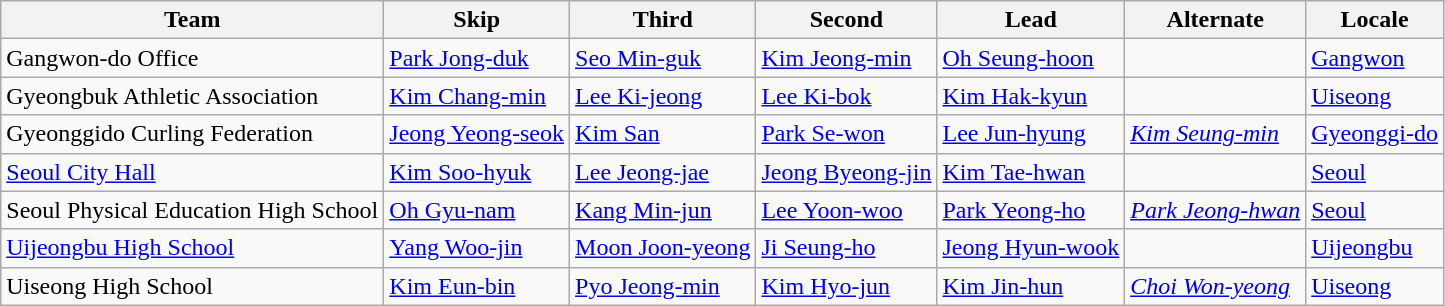<table class="wikitable">
<tr>
<th scope="col">Team</th>
<th scope="col">Skip</th>
<th scope="col">Third</th>
<th scope="col">Second</th>
<th scope="col">Lead</th>
<th scope="col">Alternate</th>
<th scope="col">Locale</th>
</tr>
<tr>
<td>Gangwon-do Office</td>
<td><a href='#'>Park Jong-duk</a></td>
<td><a href='#'>Seo Min-guk</a></td>
<td><a href='#'>Kim Jeong-min</a></td>
<td><a href='#'>Oh Seung-hoon</a></td>
<td></td>
<td> <a href='#'>Gangwon</a></td>
</tr>
<tr>
<td>Gyeongbuk Athletic Association</td>
<td><a href='#'>Kim Chang-min</a></td>
<td><a href='#'>Lee Ki-jeong</a></td>
<td><a href='#'>Lee Ki-bok</a></td>
<td><a href='#'>Kim Hak-kyun</a></td>
<td></td>
<td> <a href='#'>Uiseong</a></td>
</tr>
<tr>
<td>Gyeonggido Curling Federation</td>
<td><a href='#'>Jeong Yeong-seok</a></td>
<td><a href='#'>Kim San</a></td>
<td><a href='#'>Park Se-won</a></td>
<td><a href='#'>Lee Jun-hyung</a></td>
<td><em><a href='#'>Kim Seung-min</a></em></td>
<td> <a href='#'>Gyeonggi-do</a></td>
</tr>
<tr>
<td><a href='#'>Seoul City Hall</a></td>
<td><a href='#'>Kim Soo-hyuk</a></td>
<td><a href='#'>Lee Jeong-jae</a></td>
<td><a href='#'>Jeong Byeong-jin</a></td>
<td><a href='#'>Kim Tae-hwan</a></td>
<td></td>
<td> <a href='#'>Seoul</a></td>
</tr>
<tr>
<td>Seoul Physical Education High School</td>
<td><a href='#'>Oh Gyu-nam</a></td>
<td><a href='#'>Kang Min-jun</a></td>
<td><a href='#'>Lee Yoon-woo</a></td>
<td><a href='#'>Park Yeong-ho</a></td>
<td><em><a href='#'>Park Jeong-hwan</a></em></td>
<td> <a href='#'>Seoul</a></td>
</tr>
<tr>
<td><a href='#'>Uijeongbu High School</a></td>
<td><a href='#'>Yang Woo-jin</a></td>
<td><a href='#'>Moon Joon-yeong</a></td>
<td><a href='#'>Ji Seung-ho</a></td>
<td><a href='#'>Jeong Hyun-wook</a></td>
<td></td>
<td> <a href='#'>Uijeongbu</a></td>
</tr>
<tr>
<td>Uiseong High School</td>
<td><a href='#'>Kim Eun-bin</a></td>
<td><a href='#'>Pyo Jeong-min</a></td>
<td><a href='#'>Kim Hyo-jun</a></td>
<td><a href='#'>Kim Jin-hun</a></td>
<td><em><a href='#'>Choi Won-yeong</a></em></td>
<td> <a href='#'>Uiseong</a></td>
</tr>
</table>
